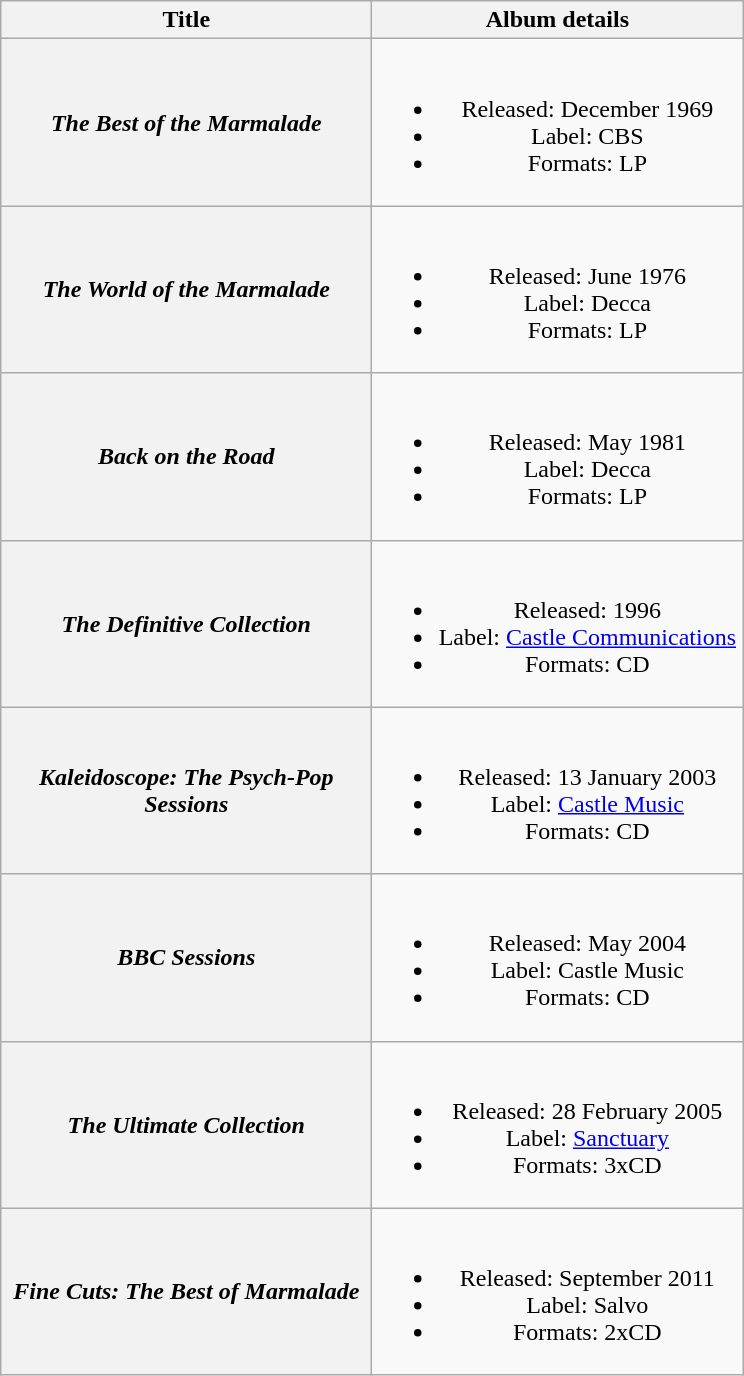<table class="wikitable plainrowheaders" style="text-align:center;">
<tr>
<th scope="col" style="width:15em;">Title</th>
<th scope="col" style="width:15em;">Album details</th>
</tr>
<tr>
<th scope="row"><em>The Best of the Marmalade</em></th>
<td><br><ul><li>Released: December 1969</li><li>Label: CBS</li><li>Formats: LP</li></ul></td>
</tr>
<tr>
<th scope="row"><em>The World of the Marmalade</em></th>
<td><br><ul><li>Released: June 1976</li><li>Label: Decca</li><li>Formats: LP</li></ul></td>
</tr>
<tr>
<th scope="row"><em>Back on the Road</em></th>
<td><br><ul><li>Released: May 1981</li><li>Label: Decca</li><li>Formats: LP</li></ul></td>
</tr>
<tr>
<th scope="row"><em>The Definitive Collection</em></th>
<td><br><ul><li>Released: 1996</li><li>Label: <a href='#'>Castle Communications</a></li><li>Formats: CD</li></ul></td>
</tr>
<tr>
<th scope="row"><em>Kaleidoscope: The Psych-Pop Sessions</em></th>
<td><br><ul><li>Released: 13 January 2003</li><li>Label: <a href='#'>Castle Music</a></li><li>Formats: CD</li></ul></td>
</tr>
<tr>
<th scope="row"><em>BBC Sessions</em></th>
<td><br><ul><li>Released: May 2004</li><li>Label: Castle Music</li><li>Formats: CD</li></ul></td>
</tr>
<tr>
<th scope="row"><em>The Ultimate Collection</em></th>
<td><br><ul><li>Released: 28 February 2005</li><li>Label: <a href='#'>Sanctuary</a></li><li>Formats: 3xCD</li></ul></td>
</tr>
<tr>
<th scope="row"><em>Fine Cuts: The Best of Marmalade</em></th>
<td><br><ul><li>Released: September 2011</li><li>Label: Salvo</li><li>Formats: 2xCD</li></ul></td>
</tr>
</table>
